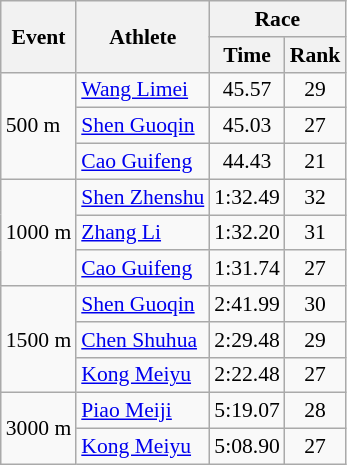<table class="wikitable" border="1" style="font-size:90%">
<tr>
<th rowspan=2>Event</th>
<th rowspan=2>Athlete</th>
<th colspan=2>Race</th>
</tr>
<tr>
<th>Time</th>
<th>Rank</th>
</tr>
<tr>
<td rowspan=3>500 m</td>
<td><a href='#'>Wang Limei</a></td>
<td align=center>45.57</td>
<td align=center>29</td>
</tr>
<tr>
<td><a href='#'>Shen Guoqin</a></td>
<td align=center>45.03</td>
<td align=center>27</td>
</tr>
<tr>
<td><a href='#'>Cao Guifeng</a></td>
<td align=center>44.43</td>
<td align=center>21</td>
</tr>
<tr>
<td rowspan=3>1000 m</td>
<td><a href='#'>Shen Zhenshu</a></td>
<td align=center>1:32.49</td>
<td align=center>32</td>
</tr>
<tr>
<td><a href='#'>Zhang Li</a></td>
<td align=center>1:32.20</td>
<td align=center>31</td>
</tr>
<tr>
<td><a href='#'>Cao Guifeng</a></td>
<td align=center>1:31.74</td>
<td align=center>27</td>
</tr>
<tr>
<td rowspan=3>1500 m</td>
<td><a href='#'>Shen Guoqin</a></td>
<td align=center>2:41.99</td>
<td align=center>30</td>
</tr>
<tr>
<td><a href='#'>Chen Shuhua</a></td>
<td align=center>2:29.48</td>
<td align=center>29</td>
</tr>
<tr>
<td><a href='#'>Kong Meiyu</a></td>
<td align=center>2:22.48</td>
<td align=center>27</td>
</tr>
<tr>
<td rowspan=2>3000 m</td>
<td><a href='#'>Piao Meiji</a></td>
<td align=center>5:19.07</td>
<td align=center>28</td>
</tr>
<tr>
<td><a href='#'>Kong Meiyu</a></td>
<td align=center>5:08.90</td>
<td align=center>27</td>
</tr>
</table>
